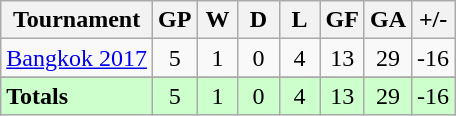<table class="wikitable" style="text-align:center;">
<tr>
<th>Tournament</th>
<th width=20>GP</th>
<th width=20>W</th>
<th width=20>D</th>
<th width=20>L</th>
<th width=20>GF</th>
<th width=20>GA</th>
<th width=20>+/-</th>
</tr>
<tr>
<td style="text-align:left;"><a href='#'>Bangkok 2017</a></td>
<td>5</td>
<td>1</td>
<td>0</td>
<td>4</td>
<td>13</td>
<td>29</td>
<td>-16</td>
</tr>
<tr>
</tr>
<tr style="background:#ccffcc;">
<td style="text-align:left;"><strong>Totals</strong></td>
<td>5</td>
<td>1</td>
<td>0</td>
<td>4</td>
<td>13</td>
<td>29</td>
<td>-16</td>
</tr>
</table>
